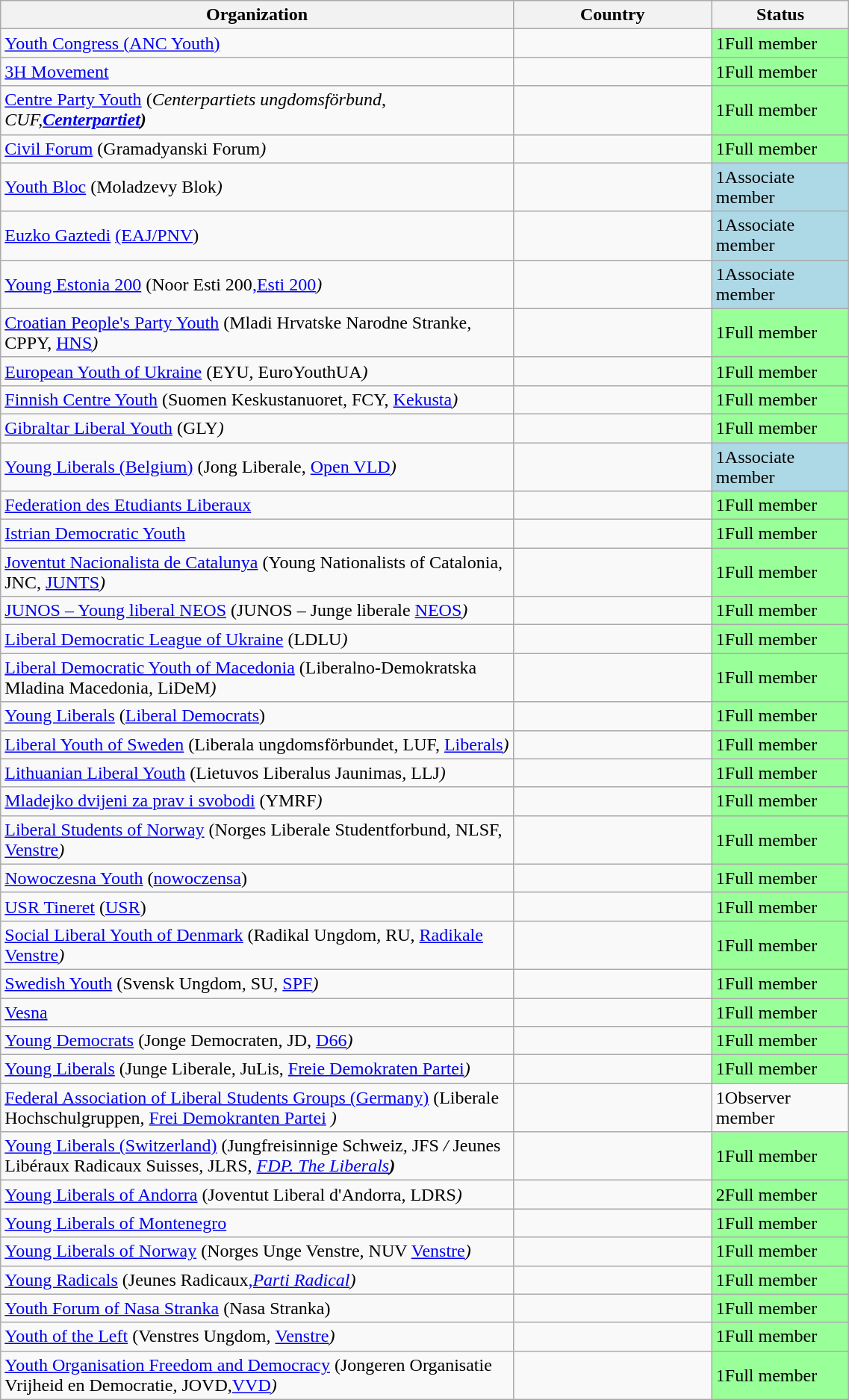<table class="wikitable sortable" style="width: 60%">
<tr>
<th>Organization</th>
<th width="170px">Country</th>
<th width="115px">Status</th>
</tr>
<tr>
<td><a href='#'>Youth Congress (ANC Youth)</a></td>
<td></td>
<td style="background:#9f9;"><span>1</span>Full member</td>
</tr>
<tr>
<td><a href='#'>3H Movement</a></td>
<td></td>
<td style="background:#9f9;"><span>1</span>Full member</td>
</tr>
<tr>
<td><a href='#'>Centre Party Youth</a> (<em>Centerpartiets ungdomsförbund</em>, <em>CUF,<strong><a href='#'>Centerpartiet</a><strong><em>)</td>
<td></td>
<td style="background:#9f9;"><span>1</span>Full member</td>
</tr>
<tr>
<td><a href='#'>Civil Forum</a> (</em>Gramadyanski Forum<em>)</td>
<td></td>
<td style="background:#9f9;"><span>1</span>Full member</td>
</tr>
<tr>
<td><a href='#'>Youth Bloc</a> (</em>Moladzevy Blok<em>)</td>
<td></td>
<td style="background:#ADD8E6;"><span>1</span>Associate member</td>
</tr>
<tr>
<td><a href='#'>Euzko Gaztedi</a> <a href='#'>(EAJ/PNV</a>)</td>
<td></td>
<td style="background:#ADD8E6;"><span>1</span>Associate member</td>
</tr>
<tr>
<td><a href='#'>Young Estonia 200</a> (</em>Noor Esti 200<a href='#'>,Esti 200</a><em>)</td>
<td></td>
<td style="background:#ADD8E6;"><span>1</span>Associate member</td>
</tr>
<tr>
<td><a href='#'>Croatian People's Party Youth</a> (</em>Mladi Hrvatske Narodne Stranke<em>, </em>CPPY, <a href='#'>HNS</a><em>)</td>
<td></td>
<td style="background:#9f9;"><span>1</span>Full member</td>
</tr>
<tr>
<td><a href='#'>European Youth of Ukraine</a> (</em>EYU<em>, </em>EuroYouthUA<em>)</td>
<td></td>
<td style="background:#9f9;"><span>1</span>Full member</td>
</tr>
<tr>
<td><a href='#'>Finnish Centre Youth</a> (</em>Suomen Keskustanuoret<em>, </em>FCY, <a href='#'>Kekusta</a><em>)</td>
<td></td>
<td style="background:#9f9;"><span>1</span>Full member</td>
</tr>
<tr>
<td><a href='#'>Gibraltar Liberal Youth</a> (</em>GLY<em>)</td>
<td></td>
<td style="background:#9f9;"><span>1</span>Full member</td>
</tr>
<tr>
<td><a href='#'>Young Liberals (Belgium)</a> (</em>Jong Liberale, <a href='#'>Open VLD</a><em>)</td>
<td></td>
<td style="background:#ADD8E6;"><span>1</span>Associate member</td>
</tr>
<tr>
<td><a href='#'>Federation des Etudiants Liberaux</a></td>
<td></td>
<td style="background:#9f9;"><span>1</span>Full member</td>
</tr>
<tr>
<td><a href='#'>Istrian Democratic Youth</a></td>
<td></td>
<td style="background:#9f9;"><span>1</span>Full member</td>
</tr>
<tr>
<td><a href='#'>Joventut Nacionalista de Catalunya</a> (</em>Young Nationalists of Catalonia<em>, </em>JNC, <a href='#'>JUNTS</a><em>)</td>
<td></td>
<td style="background:#9f9;"><span>1</span>Full member</td>
</tr>
<tr>
<td><a href='#'>JUNOS – Young liberal NEOS</a> (</em>JUNOS – Junge liberale <a href='#'>NEOS</a><em>)</td>
<td></td>
<td style="background:#9f9;"><span>1</span>Full member</td>
</tr>
<tr>
<td><a href='#'>Liberal Democratic League of Ukraine</a> (</em>LDLU<em>)</td>
<td></td>
<td style="background:#9f9;"><span>1</span>Full member</td>
</tr>
<tr>
<td><a href='#'>Liberal Democratic Youth of Macedonia</a> (</em>Liberalno-Demokratska Mladina Macedonia<em>, </em>LiDeM<em>)</td>
<td></td>
<td style="background:#9f9;"><span>1</span>Full member</td>
</tr>
<tr>
<td><a href='#'>Young Liberals</a> (<a href='#'>Liberal Democrats</a>)</td>
<td></td>
<td style="background:#9f9;"><span>1</span>Full member</td>
</tr>
<tr>
<td><a href='#'>Liberal Youth of Sweden</a> (</em>Liberala ungdomsförbundet<em>, </em>LUF, <a href='#'>Liberals</a><em>)</td>
<td></td>
<td style="background:#9f9;"><span>1</span>Full member</td>
</tr>
<tr>
<td><a href='#'>Lithuanian Liberal Youth</a> (</em>Lietuvos Liberalus Jaunimas<em>, </em>LLJ<em>)</td>
<td></td>
<td style="background:#9f9;"><span>1</span>Full member</td>
</tr>
<tr>
<td><a href='#'>Mladejko dvijeni za prav i svobodi</a> (</em>YMRF<em>)</td>
<td></td>
<td style="background:#9f9;"><span>1</span>Full member</td>
</tr>
<tr>
<td><a href='#'>Liberal Students of Norway</a> (</em>Norges Liberale Studentforbund<em>, </em>NLSF, <a href='#'>Venstre</a><em>)</td>
<td></td>
<td style="background:#9f9;"><span>1</span>Full member</td>
</tr>
<tr>
<td><a href='#'>Nowoczesna Youth</a> (<a href='#'>nowoczensa</a>)</td>
<td></td>
<td style="background:#9f9;"><span>1</span>Full member</td>
</tr>
<tr>
<td><a href='#'>USR Tineret</a> (<a href='#'>USR</a>)</td>
<td></td>
<td style="background:#9f9;"><span>1</span>Full member</td>
</tr>
<tr>
<td><a href='#'>Social Liberal Youth of Denmark</a> (</em>Radikal Ungdom<em>, </em>RU, <a href='#'>Radikale Venstre</a><em>)</td>
<td></td>
<td style="background:#9f9;"><span>1</span>Full member</td>
</tr>
<tr>
<td><a href='#'>Swedish Youth</a> (</em>Svensk Ungdom<em>, </em>SU, <a href='#'>SPF</a><em>)</td>
<td></td>
<td style="background:#9f9;"><span>1</span>Full member</td>
</tr>
<tr>
<td><a href='#'>Vesna</a></td>
<td></td>
<td style="background:#9f9;"><span>1</span>Full member</td>
</tr>
<tr>
<td><a href='#'>Young Democrats</a> (</em>Jonge Democraten<em>, </em>JD, <a href='#'>D66</a><em>)</td>
<td></td>
<td style="background:#9f9;"><span>1</span>Full member</td>
</tr>
<tr>
<td><a href='#'>Young Liberals</a> (</em>Junge Liberale<em>, </em>JuLis, <a href='#'>Freie Demokraten Partei</a><em>)</td>
<td></td>
<td style="background:#9f9;"><span>1</span>Full member</td>
</tr>
<tr>
<td><a href='#'>Federal Association of Liberal Students Groups (Germany)</a> (</em>Liberale Hochschulgruppen, <a href='#'>Frei Demokranten Partei</a><em> )</td>
<td></td>
<td style="background:;"><span>1</span>Observer member</td>
</tr>
<tr>
<td><a href='#'>Young Liberals (Switzerland)</a> (</em>Jungfreisinnige Schweiz<em>, </em>JFS<em> / </em>Jeunes Libéraux Radicaux Suisses<em>, </em>JLRS,<em> </strong><a href='#'>FDP. The Liberals</a><strong>)</td>
<td></td>
<td style="background:#9f9;"><span>1</span>Full member</td>
</tr>
<tr>
<td><a href='#'>Young Liberals of Andorra</a> (</em>Joventut Liberal d'Andorra<em>, </em>LDRS<em>)</td>
<td></td>
<td style="background:#9f9;"><span>2</span>Full member</td>
</tr>
<tr>
<td><a href='#'>Young Liberals of Montenegro</a></td>
<td></td>
<td style="background:#9f9;"><span>1</span>Full member</td>
</tr>
<tr>
<td><a href='#'>Young Liberals of Norway</a> (</em>Norges Unge Venstre<em>, </em>NUV <a href='#'>Venstre</a><em>)</td>
<td></td>
<td style="background:#9f9;"><span>1</span>Full member</td>
</tr>
<tr>
<td><a href='#'>Young Radicals</a> (</em>Jeunes Radicaux<em><a href='#'>,Parti Radical</a>)</td>
<td></td>
<td style="background:#9f9;"><span>1</span>Full member</td>
</tr>
<tr>
<td><a href='#'>Youth Forum of Nasa Stranka</a> (Nasa Stranka)</td>
<td></td>
<td style="background:#9f9;"><span>1</span>Full member</td>
</tr>
<tr>
<td><a href='#'>Youth of the Left</a> (</em>Venstres Ungdom<em>, </em><a href='#'>Venstre</a><em>)</td>
<td></td>
<td style="background:#9f9;"><span>1</span>Full member</td>
</tr>
<tr>
<td><a href='#'>Youth Organisation Freedom and Democracy</a> (</em>Jongeren Organisatie Vrijheid en Democratie<em>, </em>JOVD,<a href='#'>VVD</a><em>)</td>
<td></td>
<td style="background:#9f9;"><span>1</span>Full member</td>
</tr>
</table>
